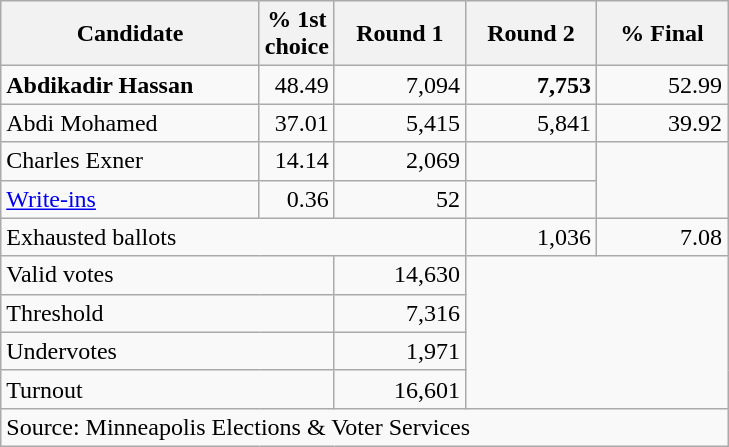<table class="wikitable">
<tr>
<th style="width:165px">Candidate</th>
<th>% 1st<br>choice</th>
<th style="width:80px">Round 1</th>
<th style="width:80px">Round 2</th>
<th style="width:80px">% Final</th>
</tr>
<tr>
<td><strong>Abdikadir Hassan</strong></td>
<td align="right">48.49</td>
<td align="right">7,094</td>
<td align="right"><strong>7,753</strong></td>
<td align="right">52.99</td>
</tr>
<tr>
<td>Abdi Mohamed</td>
<td align="right">37.01</td>
<td align="right">5,415</td>
<td align="right">5,841</td>
<td align="right">39.92</td>
</tr>
<tr>
<td>Charles Exner</td>
<td align="right">14.14</td>
<td align="right">2,069</td>
<td></td>
<td rowspan="2"></td>
</tr>
<tr>
<td><a href='#'>Write-ins</a></td>
<td align="right">0.36</td>
<td align="right">52</td>
<td></td>
</tr>
<tr>
<td colspan="3">Exhausted ballots</td>
<td align="right">1,036</td>
<td align="right">7.08</td>
</tr>
<tr>
<td colspan="2">Valid votes</td>
<td align="right">14,630</td>
<td colspan="2" rowspan="4"></td>
</tr>
<tr>
<td colspan="2">Threshold</td>
<td align="right">7,316</td>
</tr>
<tr>
<td colspan="2">Undervotes</td>
<td align="right">1,971</td>
</tr>
<tr>
<td colspan="2">Turnout</td>
<td align="right">16,601</td>
</tr>
<tr>
<td colspan="5">Source: Minneapolis Elections & Voter Services</td>
</tr>
</table>
